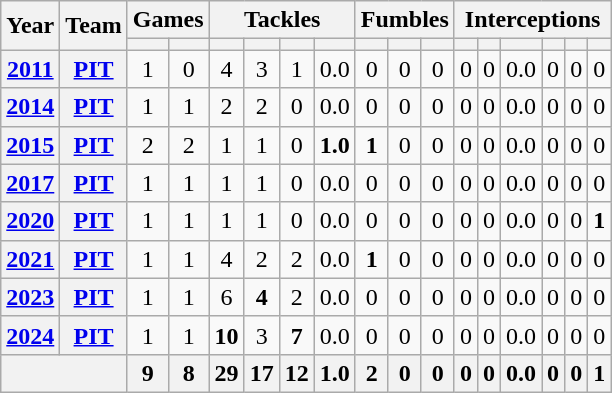<table class="wikitable" style="text-align:center;">
<tr>
<th rowspan="2">Year</th>
<th rowspan="2">Team</th>
<th colspan="2">Games</th>
<th colspan="4">Tackles</th>
<th colspan="3">Fumbles</th>
<th colspan="6">Interceptions</th>
</tr>
<tr>
<th></th>
<th></th>
<th></th>
<th></th>
<th></th>
<th></th>
<th></th>
<th></th>
<th></th>
<th></th>
<th></th>
<th></th>
<th></th>
<th></th>
<th></th>
</tr>
<tr>
<th><a href='#'>2011</a></th>
<th><a href='#'>PIT</a></th>
<td>1</td>
<td>0</td>
<td>4</td>
<td>3</td>
<td>1</td>
<td>0.0</td>
<td>0</td>
<td>0</td>
<td>0</td>
<td>0</td>
<td>0</td>
<td>0.0</td>
<td>0</td>
<td>0</td>
<td>0</td>
</tr>
<tr>
<th><a href='#'>2014</a></th>
<th><a href='#'>PIT</a></th>
<td>1</td>
<td>1</td>
<td>2</td>
<td>2</td>
<td>0</td>
<td>0.0</td>
<td>0</td>
<td>0</td>
<td>0</td>
<td>0</td>
<td>0</td>
<td>0.0</td>
<td>0</td>
<td>0</td>
<td>0</td>
</tr>
<tr>
<th><a href='#'>2015</a></th>
<th><a href='#'>PIT</a></th>
<td>2</td>
<td>2</td>
<td>1</td>
<td>1</td>
<td>0</td>
<td><strong>1.0</strong></td>
<td><strong>1</strong></td>
<td>0</td>
<td>0</td>
<td>0</td>
<td>0</td>
<td>0.0</td>
<td>0</td>
<td>0</td>
<td>0</td>
</tr>
<tr>
<th><a href='#'>2017</a></th>
<th><a href='#'>PIT</a></th>
<td>1</td>
<td>1</td>
<td>1</td>
<td>1</td>
<td>0</td>
<td>0.0</td>
<td>0</td>
<td>0</td>
<td>0</td>
<td>0</td>
<td>0</td>
<td>0.0</td>
<td>0</td>
<td>0</td>
<td>0</td>
</tr>
<tr>
<th><a href='#'>2020</a></th>
<th><a href='#'>PIT</a></th>
<td>1</td>
<td>1</td>
<td>1</td>
<td>1</td>
<td>0</td>
<td>0.0</td>
<td>0</td>
<td>0</td>
<td>0</td>
<td>0</td>
<td>0</td>
<td>0.0</td>
<td>0</td>
<td>0</td>
<td><strong>1</strong></td>
</tr>
<tr>
<th><a href='#'>2021</a></th>
<th><a href='#'>PIT</a></th>
<td>1</td>
<td>1</td>
<td>4</td>
<td>2</td>
<td>2</td>
<td>0.0</td>
<td><strong>1</strong></td>
<td>0</td>
<td>0</td>
<td>0</td>
<td>0</td>
<td>0.0</td>
<td>0</td>
<td>0</td>
<td>0</td>
</tr>
<tr>
<th><a href='#'>2023</a></th>
<th><a href='#'>PIT</a></th>
<td>1</td>
<td>1</td>
<td>6</td>
<td><strong>4</strong></td>
<td>2</td>
<td>0.0</td>
<td>0</td>
<td>0</td>
<td>0</td>
<td>0</td>
<td>0</td>
<td>0.0</td>
<td>0</td>
<td>0</td>
<td>0</td>
</tr>
<tr>
<th><a href='#'>2024</a></th>
<th><a href='#'>PIT</a></th>
<td>1</td>
<td>1</td>
<td><strong>10</strong></td>
<td>3</td>
<td><strong>7</strong></td>
<td>0.0</td>
<td>0</td>
<td>0</td>
<td>0</td>
<td>0</td>
<td>0</td>
<td>0.0</td>
<td>0</td>
<td>0</td>
<td>0</td>
</tr>
<tr>
<th colspan="2"></th>
<th>9</th>
<th>8</th>
<th>29</th>
<th>17</th>
<th>12</th>
<th>1.0</th>
<th>2</th>
<th>0</th>
<th>0</th>
<th>0</th>
<th>0</th>
<th>0.0</th>
<th>0</th>
<th>0</th>
<th>1</th>
</tr>
</table>
